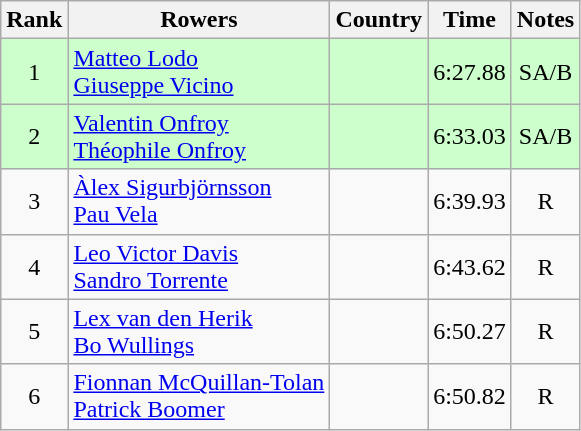<table class="wikitable" style="text-align:center">
<tr>
<th>Rank</th>
<th>Rowers</th>
<th>Country</th>
<th>Time</th>
<th>Notes</th>
</tr>
<tr bgcolor=ccffcc>
<td>1</td>
<td align="left"><a href='#'>Matteo Lodo</a><br><a href='#'>Giuseppe Vicino</a></td>
<td align="left"></td>
<td>6:27.88</td>
<td>SA/B</td>
</tr>
<tr bgcolor=ccffcc>
<td>2</td>
<td align="left"><a href='#'>Valentin Onfroy</a><br><a href='#'>Théophile Onfroy</a></td>
<td align="left"></td>
<td>6:33.03</td>
<td>SA/B</td>
</tr>
<tr>
<td>3</td>
<td align="left"><a href='#'>Àlex Sigurbjörnsson</a><br><a href='#'>Pau Vela</a></td>
<td align="left"></td>
<td>6:39.93</td>
<td>R</td>
</tr>
<tr>
<td>4</td>
<td align="left"><a href='#'>Leo Victor Davis</a><br><a href='#'>Sandro Torrente</a></td>
<td align="left"></td>
<td>6:43.62</td>
<td>R</td>
</tr>
<tr>
<td>5</td>
<td align="left"><a href='#'>Lex van den Herik</a><br><a href='#'>Bo Wullings</a></td>
<td align="left"></td>
<td>6:50.27</td>
<td>R</td>
</tr>
<tr>
<td>6</td>
<td align="left"><a href='#'>Fionnan McQuillan-Tolan</a><br><a href='#'>Patrick Boomer</a></td>
<td align="left"></td>
<td>6:50.82</td>
<td>R</td>
</tr>
</table>
